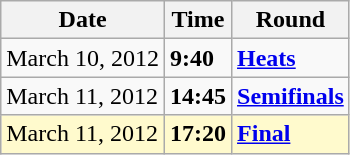<table class="wikitable">
<tr>
<th>Date</th>
<th>Time</th>
<th>Round</th>
</tr>
<tr>
<td>March 10, 2012</td>
<td><strong>9:40</strong></td>
<td><strong><a href='#'>Heats</a></strong></td>
</tr>
<tr>
<td>March 11, 2012</td>
<td><strong>14:45</strong></td>
<td><strong><a href='#'>Semifinals</a></strong></td>
</tr>
<tr style=background:lemonchiffon>
<td>March 11, 2012</td>
<td><strong>17:20</strong></td>
<td><strong><a href='#'>Final</a></strong></td>
</tr>
</table>
